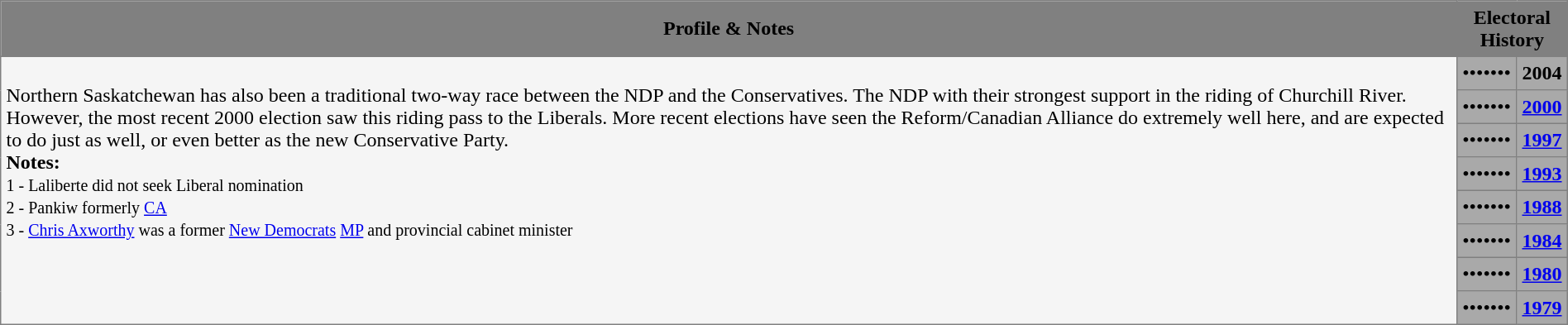<table border="1" cellpadding="4" cellspacing="0" style="border-collapse: collapse">
<tr bgcolor=gray>
<th width=100%>Profile & Notes</th>
<th colspan=2>Electoral History</th>
</tr>
<tr>
<td bgcolor=whitesmoke rowspan=8 valign=top><br>Northern Saskatchewan has also been a traditional two-way race between the NDP and the Conservatives. The NDP with their strongest support in the riding of Churchill River. However, the most recent 2000 election saw this riding pass to the Liberals. More recent elections have seen the Reform/Canadian Alliance do extremely well here, and are expected to do just as well, or even better as the new Conservative Party.<br><strong>Notes:</strong><small>
<br>1 - Laliberte did not seek Liberal nomination
<br>2 - Pankiw formerly <a href='#'>CA</a>
<br>3 - <a href='#'>Chris Axworthy</a> was a former <a href='#'>New Democrats</a> <a href='#'>MP</a> and provincial cabinet minister
</small></td>
<td bgcolor=darkgray align=right valign=center><span>•••••••</span></td>
<td bgcolor=darkgray valign=center><strong>2004</strong></td>
</tr>
<tr>
<td colspan=1 bgcolor=darkgray align=right valign=center><span>•</span><span>••••••</span></td>
<td bgcolor=darkgray valign=center><strong><a href='#'>2000</a></strong></td>
</tr>
<tr>
<td colspan=1 bgcolor=darkgray align=right valign=center><span>••</span><span>•••••</span></td>
<td bgcolor=darkgray valign=center><strong><a href='#'>1997</a></strong></td>
</tr>
<tr>
<td colspan=1 bgcolor=darkgray align=right valign=center><span>•••</span><span>•••</span><span>•</span></td>
<td bgcolor=darkgray valign=center><strong><a href='#'>1993</a></strong></td>
</tr>
<tr>
<td colspan=1 bgcolor=darkgray align=right valign=center><span>••••••</span><span>•</span></td>
<td bgcolor=darkgray valign=center><strong><a href='#'>1988</a></strong></td>
</tr>
<tr>
<td colspan=1 bgcolor=darkgray align=right valign=center><span>••</span><span>•••••</span></td>
<td bgcolor=darkgray valign=center><strong><a href='#'>1984</a></strong></td>
</tr>
<tr>
<td colspan=1 bgcolor=darkgray align=right valign=center><span>••••</span><span>•••</span></td>
<td bgcolor=darkgray valign=center><strong><a href='#'>1980</a></strong></td>
</tr>
<tr>
<td colspan=1 bgcolor=darkgray align=right valign=center><span>••••••</span><span>•</span></td>
<td bgcolor=darkgray valign=center><strong><a href='#'>1979</a></strong></td>
</tr>
</table>
